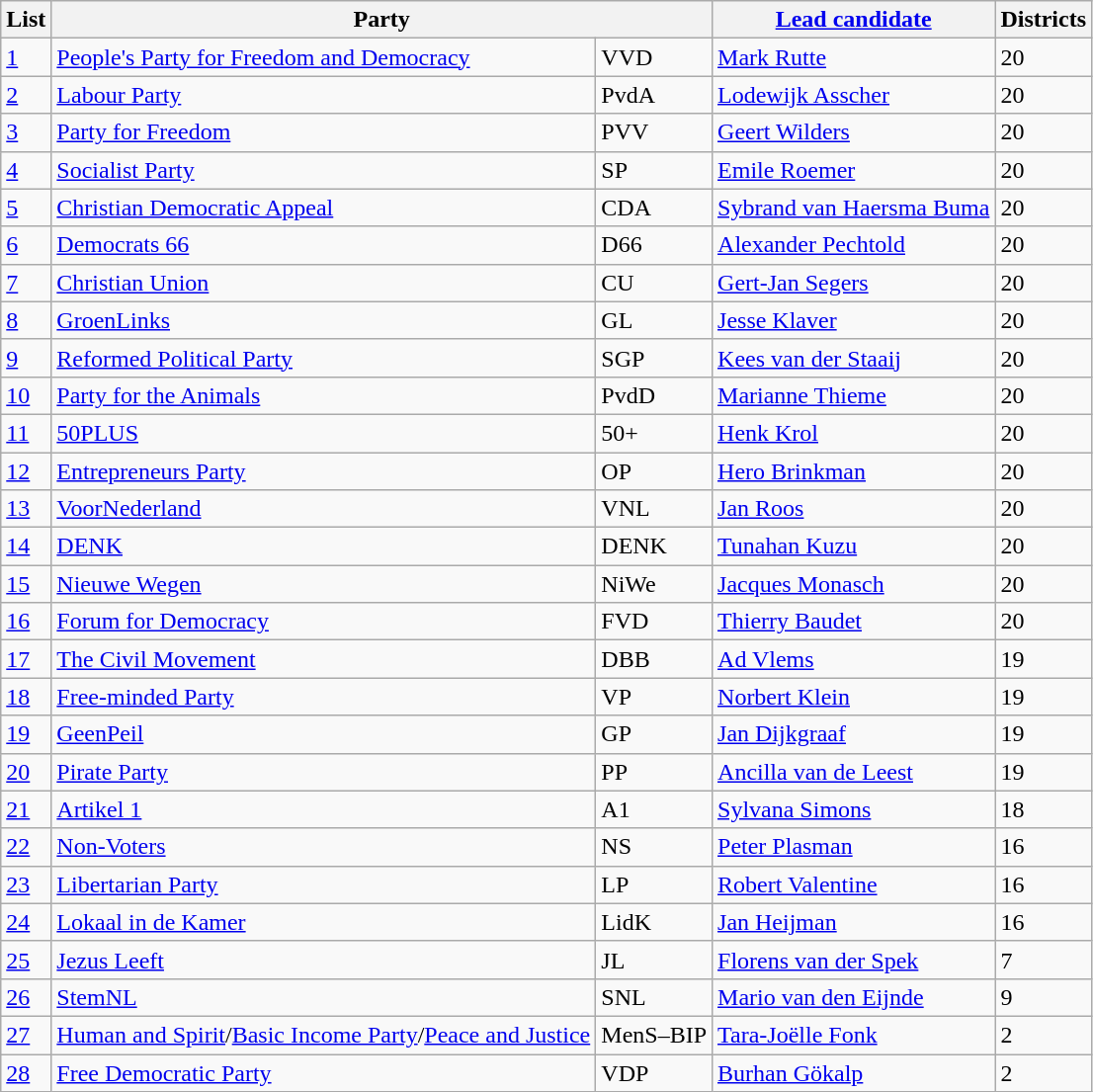<table class="wikitable" style="text-align:left;">
<tr>
<th>List</th>
<th colspan="2">Party</th>
<th><a href='#'>Lead candidate</a></th>
<th>Districts</th>
</tr>
<tr>
<td><a href='#'>1</a></td>
<td><a href='#'>People's Party for Freedom and Democracy</a></td>
<td>VVD</td>
<td><a href='#'>Mark Rutte</a></td>
<td>20</td>
</tr>
<tr>
<td><a href='#'>2</a></td>
<td><a href='#'>Labour Party</a></td>
<td>PvdA</td>
<td><a href='#'>Lodewijk Asscher</a></td>
<td>20</td>
</tr>
<tr>
<td><a href='#'>3</a></td>
<td><a href='#'>Party for Freedom</a></td>
<td>PVV</td>
<td><a href='#'>Geert Wilders</a></td>
<td>20</td>
</tr>
<tr>
<td><a href='#'>4</a></td>
<td><a href='#'>Socialist Party</a></td>
<td>SP</td>
<td><a href='#'>Emile Roemer</a></td>
<td>20</td>
</tr>
<tr>
<td><a href='#'>5</a></td>
<td><a href='#'>Christian Democratic Appeal</a></td>
<td>CDA</td>
<td><a href='#'>Sybrand van Haersma Buma</a></td>
<td>20</td>
</tr>
<tr>
<td><a href='#'>6</a></td>
<td><a href='#'>Democrats 66</a></td>
<td>D66</td>
<td><a href='#'>Alexander Pechtold</a></td>
<td>20</td>
</tr>
<tr>
<td><a href='#'>7</a></td>
<td><a href='#'>Christian Union</a></td>
<td>CU</td>
<td><a href='#'>Gert-Jan Segers</a></td>
<td>20</td>
</tr>
<tr>
<td><a href='#'>8</a></td>
<td><a href='#'>GroenLinks</a></td>
<td>GL</td>
<td><a href='#'>Jesse Klaver</a></td>
<td>20</td>
</tr>
<tr>
<td><a href='#'>9</a></td>
<td><a href='#'>Reformed Political Party</a></td>
<td>SGP</td>
<td><a href='#'>Kees van der Staaij</a></td>
<td>20</td>
</tr>
<tr>
<td><a href='#'>10</a></td>
<td><a href='#'>Party for the Animals</a></td>
<td>PvdD</td>
<td><a href='#'>Marianne Thieme</a></td>
<td>20</td>
</tr>
<tr>
<td><a href='#'>11</a></td>
<td><a href='#'>50PLUS</a></td>
<td>50+</td>
<td><a href='#'>Henk Krol</a></td>
<td>20</td>
</tr>
<tr>
<td><a href='#'>12</a></td>
<td><a href='#'>Entrepreneurs Party</a></td>
<td>OP</td>
<td><a href='#'>Hero Brinkman</a></td>
<td>20</td>
</tr>
<tr>
<td><a href='#'>13</a></td>
<td><a href='#'>VoorNederland</a></td>
<td>VNL</td>
<td><a href='#'>Jan Roos</a></td>
<td>20</td>
</tr>
<tr>
<td><a href='#'>14</a></td>
<td><a href='#'>DENK</a></td>
<td>DENK</td>
<td><a href='#'>Tunahan Kuzu</a></td>
<td>20</td>
</tr>
<tr>
<td><a href='#'>15</a></td>
<td><a href='#'>Nieuwe Wegen</a></td>
<td>NiWe</td>
<td><a href='#'>Jacques Monasch</a></td>
<td>20</td>
</tr>
<tr>
<td><a href='#'>16</a></td>
<td><a href='#'>Forum for Democracy</a></td>
<td>FVD</td>
<td><a href='#'>Thierry Baudet</a></td>
<td>20</td>
</tr>
<tr>
<td><a href='#'>17</a></td>
<td><a href='#'>The Civil Movement</a></td>
<td>DBB</td>
<td><a href='#'>Ad Vlems</a></td>
<td>19</td>
</tr>
<tr>
<td><a href='#'>18</a></td>
<td><a href='#'>Free-minded Party</a></td>
<td>VP</td>
<td><a href='#'>Norbert Klein</a></td>
<td>19</td>
</tr>
<tr>
<td><a href='#'>19</a></td>
<td><a href='#'>GeenPeil</a></td>
<td>GP</td>
<td><a href='#'>Jan Dijkgraaf</a></td>
<td>19</td>
</tr>
<tr>
<td><a href='#'>20</a></td>
<td><a href='#'>Pirate Party</a></td>
<td>PP</td>
<td><a href='#'>Ancilla van de Leest</a></td>
<td>19</td>
</tr>
<tr>
<td><a href='#'>21</a></td>
<td><a href='#'>Artikel 1</a></td>
<td>A1</td>
<td><a href='#'>Sylvana Simons</a></td>
<td>18</td>
</tr>
<tr>
<td><a href='#'>22</a></td>
<td><a href='#'>Non-Voters</a></td>
<td>NS</td>
<td><a href='#'>Peter Plasman</a></td>
<td>16</td>
</tr>
<tr>
<td><a href='#'>23</a></td>
<td><a href='#'>Libertarian Party</a></td>
<td>LP</td>
<td><a href='#'>Robert Valentine</a></td>
<td>16</td>
</tr>
<tr>
<td><a href='#'>24</a></td>
<td><a href='#'>Lokaal in de Kamer</a></td>
<td>LidK</td>
<td><a href='#'>Jan Heijman</a></td>
<td>16</td>
</tr>
<tr>
<td><a href='#'>25</a></td>
<td><a href='#'>Jezus Leeft</a></td>
<td>JL</td>
<td><a href='#'>Florens van der Spek</a></td>
<td>7</td>
</tr>
<tr>
<td><a href='#'>26</a></td>
<td><a href='#'>StemNL</a></td>
<td>SNL</td>
<td><a href='#'>Mario van den Eijnde</a></td>
<td>9</td>
</tr>
<tr>
<td><a href='#'>27</a></td>
<td><a href='#'>Human and Spirit</a>/<a href='#'>Basic Income Party</a>/<a href='#'>Peace and Justice</a></td>
<td>MenS–BIP</td>
<td><a href='#'>Tara-Joëlle Fonk</a></td>
<td>2</td>
</tr>
<tr>
<td><a href='#'>28</a></td>
<td><a href='#'>Free Democratic Party</a></td>
<td>VDP</td>
<td><a href='#'>Burhan Gökalp</a></td>
<td>2</td>
</tr>
</table>
